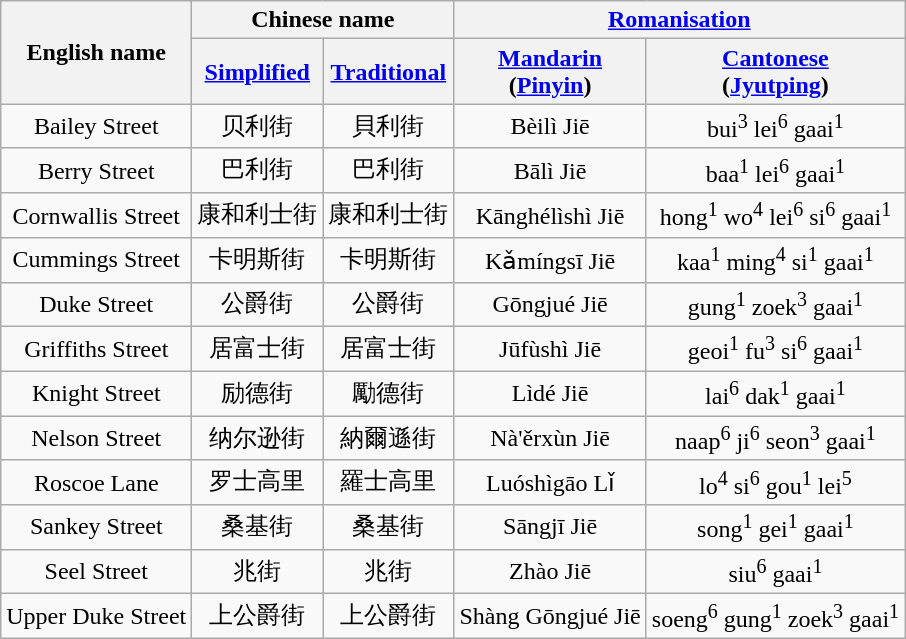<table class=wikitable style="text-align: center">
<tr>
<th rowspan="2">English name</th>
<th colspan="2">Chinese name</th>
<th colspan="2"><a href='#'>Romanisation</a></th>
</tr>
<tr>
<th><a href='#'>Simplified</a></th>
<th><a href='#'>Traditional</a></th>
<th><a href='#'>Mandarin</a> <br>(<a href='#'>Pinyin</a>)</th>
<th><a href='#'>Cantonese</a> <br>(<a href='#'>Jyutping</a>)</th>
</tr>
<tr>
<td>Bailey Street</td>
<td>贝利街</td>
<td>貝利街</td>
<td>Bèilì Jiē</td>
<td>bui<sup>3</sup> lei<sup>6</sup> gaai<sup>1</sup></td>
</tr>
<tr>
<td>Berry Street</td>
<td>巴利街</td>
<td>巴利街</td>
<td>Bālì Jiē</td>
<td>baa<sup>1</sup> lei<sup>6</sup> gaai<sup>1</sup></td>
</tr>
<tr>
<td>Cornwallis Street</td>
<td>康和利士街</td>
<td>康和利士街</td>
<td>Kānghélìshì Jiē</td>
<td>hong<sup>1</sup> wo<sup>4</sup> lei<sup>6</sup> si<sup>6</sup> gaai<sup>1</sup></td>
</tr>
<tr>
<td>Cummings Street</td>
<td>卡明斯街</td>
<td>卡明斯街</td>
<td>Kǎmíngsī Jiē</td>
<td>kaa<sup>1</sup> ming<sup>4</sup> si<sup>1</sup> gaai<sup>1</sup></td>
</tr>
<tr>
<td>Duke Street</td>
<td>公爵街</td>
<td>公爵街</td>
<td>Gōngjué Jiē</td>
<td>gung<sup>1</sup> zoek<sup>3</sup> gaai<sup>1</sup></td>
</tr>
<tr>
<td>Griffiths Street</td>
<td>居富士街</td>
<td>居富士街</td>
<td>Jūfùshì Jiē</td>
<td>geoi<sup>1</sup> fu<sup>3</sup> si<sup>6</sup> gaai<sup>1</sup></td>
</tr>
<tr>
<td>Knight Street</td>
<td>励德街</td>
<td>勵德街</td>
<td>Lìdé Jiē</td>
<td>lai<sup>6</sup> dak<sup>1</sup> gaai<sup>1</sup></td>
</tr>
<tr>
<td>Nelson Street</td>
<td>纳尔逊街</td>
<td>納爾遜街</td>
<td>Nà'ěrxùn Jiē</td>
<td>naap<sup>6</sup> ji<sup>6</sup> seon<sup>3</sup> gaai<sup>1</sup></td>
</tr>
<tr>
<td>Roscoe Lane</td>
<td>罗士高里</td>
<td>羅士高里</td>
<td>Luóshìgāo Lǐ</td>
<td>lo<sup>4</sup> si<sup>6</sup> gou<sup>1</sup> lei<sup>5</sup></td>
</tr>
<tr>
<td>Sankey Street</td>
<td>桑基街</td>
<td>桑基街</td>
<td>Sāngjī Jiē</td>
<td>song<sup>1</sup> gei<sup>1</sup> gaai<sup>1</sup></td>
</tr>
<tr>
<td>Seel Street</td>
<td>兆街</td>
<td>兆街</td>
<td>Zhào Jiē</td>
<td>siu<sup>6</sup> gaai<sup>1</sup></td>
</tr>
<tr>
<td>Upper Duke Street</td>
<td>上公爵街</td>
<td>上公爵街</td>
<td>Shàng Gōngjué Jiē</td>
<td>soeng<sup>6</sup> gung<sup>1</sup> zoek<sup>3</sup> gaai<sup>1</sup></td>
</tr>
</table>
